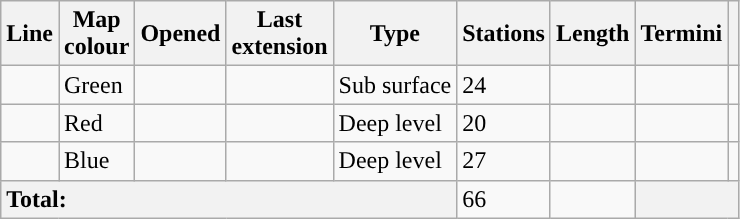<table class="sortable wikitable">
<tr>
<th>Line </th>
<th class="unsortable">Map<br>colour</th>
<th>Opened</th>
<th>Last<br>extension</th>
<th>Type</th>
<th>Stations</th>
<th>Length</th>
<th class="unsortable">Termini</th>
<th class="unsortable"></th>
</tr>
<tr>
<td></td>
<td style="background:#">Green</td>
<td></td>
<td></td>
<td>Sub surface</td>
<td>24</td>
<td></td>
<td></td>
<td></td>
</tr>
<tr>
<td></td>
<td style="background:#">Red</td>
<td></td>
<td></td>
<td>Deep level</td>
<td>20</td>
<td></td>
<td></td>
<td></td>
</tr>
<tr>
<td></td>
<td style="background:#">Blue</td>
<td></td>
<td></td>
<td>Deep level</td>
<td>27</td>
<td></td>
<td></td>
<td></td>
</tr>
<tr class="sortbottom">
<th colspan="5" style="text-align:left">Total:</th>
<td>66</td>
<td></td>
<th colspan="2"></th>
</tr>
</table>
